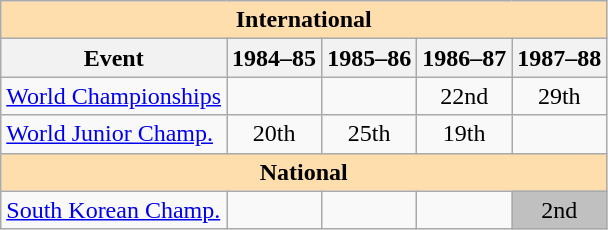<table class="wikitable" style="text-align:center">
<tr>
<th style="background-color: #ffdead; " colspan=5 align=center>International</th>
</tr>
<tr>
<th>Event</th>
<th>1984–85</th>
<th>1985–86</th>
<th>1986–87</th>
<th>1987–88</th>
</tr>
<tr>
<td align=left><a href='#'>World Championships</a></td>
<td></td>
<td></td>
<td>22nd</td>
<td>29th</td>
</tr>
<tr>
<td align=left><a href='#'>World Junior Champ.</a></td>
<td>20th</td>
<td>25th</td>
<td>19th</td>
<td></td>
</tr>
<tr>
<th style="background-color: #ffdead; " colspan=5 align=center>National</th>
</tr>
<tr>
<td align=left><a href='#'>South Korean Champ.</a></td>
<td></td>
<td></td>
<td></td>
<td bgcolor=silver>2nd</td>
</tr>
</table>
